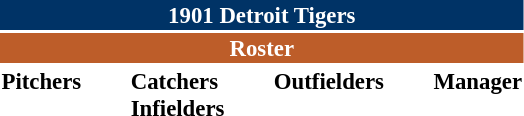<table class="toccolours" style="font-size: 95%;">
<tr>
<th colspan="10" style="background:#036; color:white; text-align:center;">1901 Detroit Tigers</th>
</tr>
<tr>
<td colspan="10" style="background:#bd5d29; color:white; text-align:center;"><strong>Roster</strong></td>
</tr>
<tr>
<td valign="top"><strong>Pitchers</strong><br>





</td>
<td style="width:25px;"></td>
<td valign="top"><strong>Catchers</strong><br>


<strong>Infielders</strong>





</td>
<td style="width:25px;"></td>
<td valign="top"><strong>Outfielders</strong><br>

</td>
<td style="width:25px;"></td>
<td valign="top"><strong>Manager</strong><br></td>
</tr>
</table>
